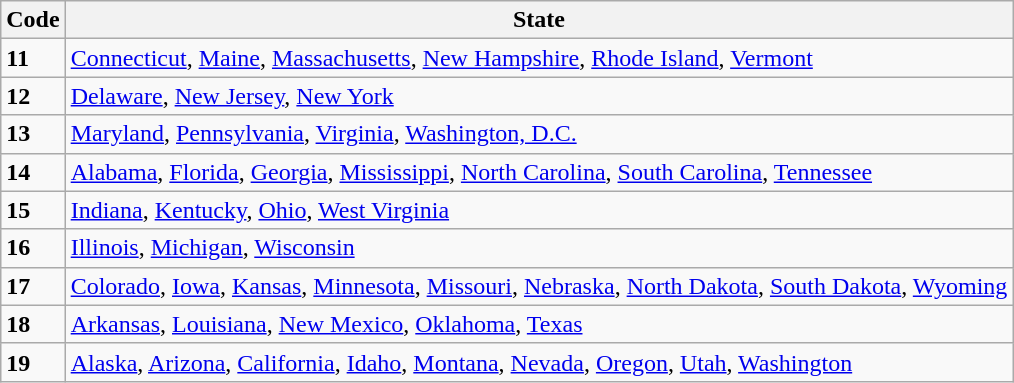<table class="wikitable sortable">
<tr>
<th>Code</th>
<th>State</th>
</tr>
<tr>
<td><strong>11</strong></td>
<td><a href='#'>Connecticut</a>, <a href='#'>Maine</a>, <a href='#'>Massachusetts</a>, <a href='#'>New Hampshire</a>, <a href='#'>Rhode Island</a>, <a href='#'>Vermont</a></td>
</tr>
<tr>
<td><strong>12</strong></td>
<td><a href='#'>Delaware</a>, <a href='#'>New Jersey</a>, <a href='#'>New York</a></td>
</tr>
<tr>
<td><strong>13</strong></td>
<td><a href='#'>Maryland</a>, <a href='#'>Pennsylvania</a>, <a href='#'>Virginia</a>, <a href='#'>Washington, D.C.</a></td>
</tr>
<tr>
<td><strong>14</strong></td>
<td><a href='#'>Alabama</a>, <a href='#'>Florida</a>, <a href='#'>Georgia</a>, <a href='#'>Mississippi</a>, <a href='#'>North Carolina</a>, <a href='#'>South Carolina</a>, <a href='#'>Tennessee</a></td>
</tr>
<tr>
<td><strong>15</strong></td>
<td><a href='#'>Indiana</a>, <a href='#'>Kentucky</a>, <a href='#'>Ohio</a>, <a href='#'>West Virginia</a></td>
</tr>
<tr>
<td><strong>16</strong></td>
<td><a href='#'>Illinois</a>, <a href='#'>Michigan</a>, <a href='#'>Wisconsin</a></td>
</tr>
<tr>
<td><strong>17</strong></td>
<td><a href='#'>Colorado</a>, <a href='#'>Iowa</a>, <a href='#'>Kansas</a>, <a href='#'>Minnesota</a>, <a href='#'>Missouri</a>, <a href='#'>Nebraska</a>, <a href='#'>North Dakota</a>, <a href='#'>South Dakota</a>, <a href='#'>Wyoming</a></td>
</tr>
<tr>
<td><strong>18</strong></td>
<td><a href='#'>Arkansas</a>, <a href='#'>Louisiana</a>, <a href='#'>New Mexico</a>, <a href='#'>Oklahoma</a>, <a href='#'>Texas</a></td>
</tr>
<tr>
<td><strong>19</strong></td>
<td><a href='#'>Alaska</a>, <a href='#'>Arizona</a>, <a href='#'>California</a>, <a href='#'>Idaho</a>, <a href='#'>Montana</a>, <a href='#'>Nevada</a>, <a href='#'>Oregon</a>, <a href='#'>Utah</a>, <a href='#'>Washington</a></td>
</tr>
</table>
